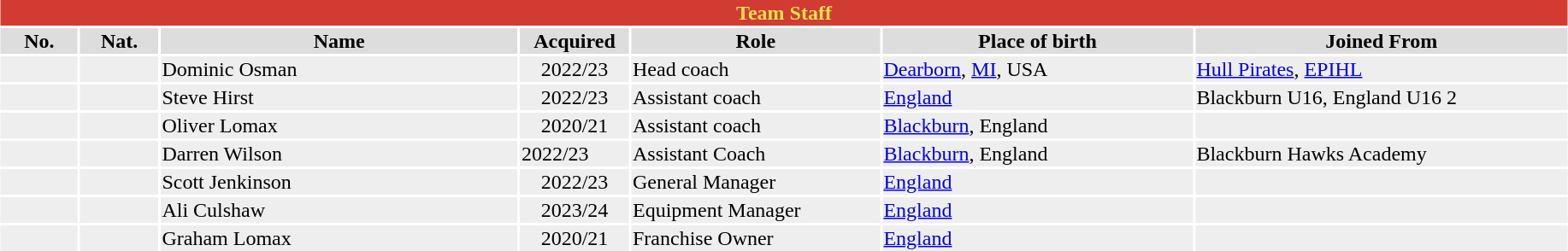<table class="toccolours"  style="width:97%; clear:both; margin:1.5em auto; text-align:center;">
<tr>
<th colspan="10" style="background:#d23b32; color:#ede34f;”">Team Staff</th>
</tr>
<tr style="background:#ddd;">
<th width=5%>No.</th>
<th width=5%>Nat.</th>
<th !width=22%>Name</th>
<th width=7%>Acquired</th>
<th width=16%>Role</th>
<th width=20%>Place of birth</th>
<th width=24%>Joined From</th>
</tr>
<tr style="background:#eee;">
<td></td>
<td></td>
<td align=left>Dominic Osman</td>
<td>2022/23</td>
<td align=left>Head coach</td>
<td align=left><a href='#'>Dearborn</a>, <a href='#'>MI</a>, USA</td>
<td align=left><a href='#'>Hull Pirates</a>, <a href='#'>EPIHL</a></td>
</tr>
<tr style="background:#eee;">
<td></td>
<td></td>
<td align=left>Steve Hirst</td>
<td>2022/23</td>
<td align=left>Assistant coach</td>
<td align=left><a href='#'>England</a></td>
<td align=left>Blackburn U16, England U16 2</td>
</tr>
<tr style="background:#eee;">
<td></td>
<td></td>
<td align=left>Oliver Lomax</td>
<td>2020/21</td>
<td align=left>Assistant coach</td>
<td align=left><a href='#'>Blackburn</a>, England</td>
<td align=left></td>
</tr>
<tr style="background:#eee;">
<td></td>
<td></td>
<td align=left>Darren Wilson</td>
<td align=left>2022/23</td>
<td align=left>Assistant Coach</td>
<td align=left><a href='#'>Blackburn</a>, England</td>
<td align=left>Blackburn Hawks Academy</td>
</tr>
<tr style="background:#eee;">
<td></td>
<td></td>
<td align="left">Scott Jenkinson</td>
<td>2022/23</td>
<td align="left">General Manager</td>
<td align="left"><a href='#'>England</a></td>
<td align="left"></td>
</tr>
<tr style="background:#eee;">
<td></td>
<td></td>
<td align="left">Ali Culshaw</td>
<td>2023/24</td>
<td align="left">Equipment Manager</td>
<td align="left"><a href='#'>England</a></td>
<td align="left"></td>
</tr>
<tr style="background:#eee;">
<td></td>
<td></td>
<td align=left>Graham Lomax</td>
<td>2020/21</td>
<td align=left>Franchise Owner</td>
<td align=left><a href='#'>England</a></td>
<td align=left></td>
</tr>
</table>
